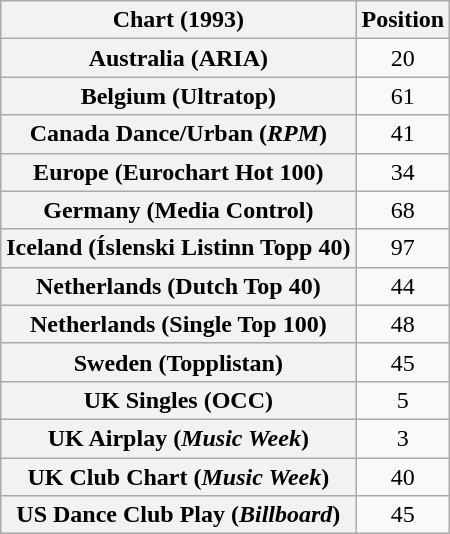<table class="wikitable sortable plainrowheaders" style="text-align:center">
<tr>
<th>Chart (1993)</th>
<th>Position</th>
</tr>
<tr>
<th scope="row">Australia (ARIA)</th>
<td>20</td>
</tr>
<tr>
<th scope="row">Belgium (Ultratop)</th>
<td>61</td>
</tr>
<tr>
<th scope="row">Canada Dance/Urban (<em>RPM</em>)</th>
<td>41</td>
</tr>
<tr>
<th scope="row">Europe (Eurochart Hot 100)</th>
<td>34</td>
</tr>
<tr>
<th scope="row">Germany (Media Control)</th>
<td>68</td>
</tr>
<tr>
<th scope="row">Iceland (Íslenski Listinn Topp 40)</th>
<td>97</td>
</tr>
<tr>
<th scope="row">Netherlands (Dutch Top 40)</th>
<td>44</td>
</tr>
<tr>
<th scope="row">Netherlands (Single Top 100)</th>
<td>48</td>
</tr>
<tr>
<th scope="row">Sweden (Topplistan)</th>
<td>45</td>
</tr>
<tr>
<th scope="row">UK Singles (OCC)</th>
<td>5</td>
</tr>
<tr>
<th scope="row">UK Airplay (<em>Music Week</em>)</th>
<td>3</td>
</tr>
<tr>
<th scope="row">UK Club Chart (<em>Music Week</em>)</th>
<td>40</td>
</tr>
<tr>
<th scope="row">US Dance Club Play (<em>Billboard</em>)</th>
<td>45</td>
</tr>
</table>
